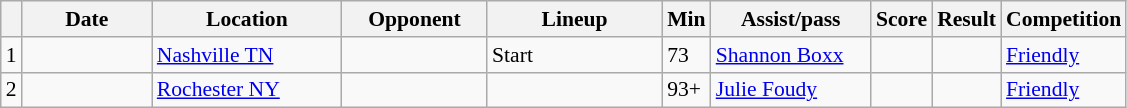<table class="wikitable sortable" style="font-size:90%">
<tr>
<th></th>
<th width=80 align=center>Date</th>
<th width=120>Location</th>
<th width=90>Opponent</th>
<th width=110>Lineup</th>
<th>Min</th>
<th width=100>Assist/pass</th>
<th width=30>Score</th>
<th width=30>Result</th>
<th>Competition</th>
</tr>
<tr>
<td align=center>1</td>
<td></td>
<td><a href='#'>Nashville TN</a></td>
<td></td>
<td>Start</td>
<td>73</td>
<td><a href='#'>Shannon Boxx</a></td>
<td></td>
<td></td>
<td><a href='#'>Friendly</a></td>
</tr>
<tr>
<td align=center>2</td>
<td></td>
<td><a href='#'>Rochester NY</a></td>
<td></td>
<td></td>
<td>93+</td>
<td><a href='#'>Julie Foudy</a></td>
<td></td>
<td></td>
<td><a href='#'>Friendly</a></td>
</tr>
</table>
